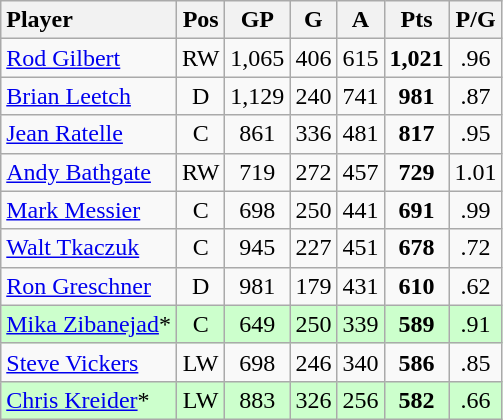<table class="wikitable" style="text-align:center;">
<tr>
<th style="text-align:left;">Player</th>
<th>Pos</th>
<th>GP</th>
<th>G</th>
<th>A</th>
<th>Pts</th>
<th>P/G</th>
</tr>
<tr>
<td style="text-align:left;"><a href='#'>Rod Gilbert</a></td>
<td>RW</td>
<td>1,065</td>
<td>406</td>
<td>615</td>
<td><strong>1,021</strong></td>
<td>.96</td>
</tr>
<tr>
<td style="text-align:left;"><a href='#'>Brian Leetch</a></td>
<td>D</td>
<td>1,129</td>
<td>240</td>
<td>741</td>
<td><strong>981</strong></td>
<td>.87</td>
</tr>
<tr>
<td style="text-align:left;"><a href='#'>Jean Ratelle</a></td>
<td>C</td>
<td>861</td>
<td>336</td>
<td>481</td>
<td><strong>817</strong></td>
<td>.95</td>
</tr>
<tr>
<td style="text-align:left;"><a href='#'>Andy Bathgate</a></td>
<td>RW</td>
<td>719</td>
<td>272</td>
<td>457</td>
<td><strong>729</strong></td>
<td>1.01</td>
</tr>
<tr>
<td style="text-align:left;"><a href='#'>Mark Messier</a></td>
<td>C</td>
<td>698</td>
<td>250</td>
<td>441</td>
<td><strong>691</strong></td>
<td>.99</td>
</tr>
<tr>
<td style="text-align:left;"><a href='#'>Walt Tkaczuk</a></td>
<td>C</td>
<td>945</td>
<td>227</td>
<td>451</td>
<td><strong>678</strong></td>
<td>.72</td>
</tr>
<tr>
<td style="text-align:left;"><a href='#'>Ron Greschner</a></td>
<td>D</td>
<td>981</td>
<td>179</td>
<td>431</td>
<td><strong>610</strong></td>
<td>.62</td>
</tr>
<tr style="background:#cfc;">
<td style="text-align:left;"><a href='#'>Mika Zibanejad</a>*</td>
<td>C</td>
<td>649</td>
<td>250</td>
<td>339</td>
<td><strong>589</strong></td>
<td>.91</td>
</tr>
<tr>
<td style="text-align:left;"><a href='#'>Steve Vickers</a></td>
<td>LW</td>
<td>698</td>
<td>246</td>
<td>340</td>
<td><strong>586</strong></td>
<td>.85</td>
</tr>
<tr style="background:#cfc;">
<td style="text-align:left;"><a href='#'>Chris Kreider</a>*</td>
<td>LW</td>
<td>883</td>
<td>326</td>
<td>256</td>
<td><strong>582</strong></td>
<td>.66</td>
</tr>
</table>
